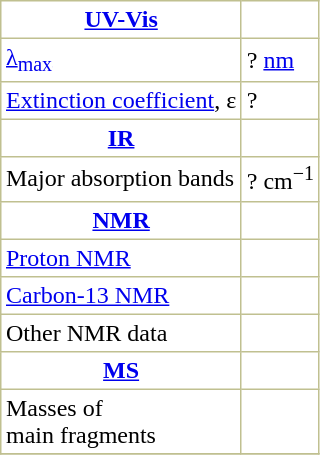<table border="1" cellspacing="0" cellpadding="3" style="margin: 0 0 0 0.5em; background: #FFFFFF; border-collapse: collapse; border-color: #C0C090;">
<tr>
<th><a href='#'>UV-Vis</a></th>
</tr>
<tr>
<td><a href='#'>λ<sub>max</sub></a></td>
<td>? <a href='#'>nm</a></td>
</tr>
<tr>
<td><a href='#'>Extinction coefficient</a>, ε</td>
<td>?</td>
</tr>
<tr>
<th><a href='#'>IR</a></th>
</tr>
<tr>
<td>Major absorption bands</td>
<td>? cm<sup>−1</sup></td>
</tr>
<tr>
<th><a href='#'>NMR</a></th>
</tr>
<tr>
<td><a href='#'>Proton NMR</a> </td>
<td> </td>
</tr>
<tr>
<td><a href='#'>Carbon-13 NMR</a> </td>
<td> </td>
</tr>
<tr>
<td>Other NMR data </td>
<td> </td>
</tr>
<tr>
<th><a href='#'>MS</a></th>
</tr>
<tr>
<td>Masses of <br>main fragments</td>
<td>  </td>
</tr>
<tr>
</tr>
</table>
